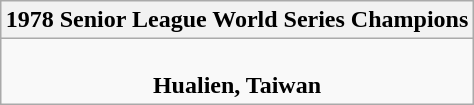<table class="wikitable" style="text-align: center; margin: 0 auto;">
<tr>
<th>1978 Senior League World Series Champions</th>
</tr>
<tr>
<td><br><strong>Hualien, Taiwan</strong></td>
</tr>
</table>
